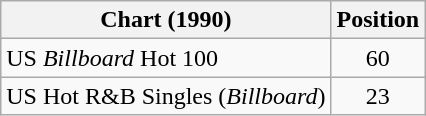<table class="wikitable sortable">
<tr>
<th>Chart (1990)</th>
<th>Position</th>
</tr>
<tr>
<td>US <em>Billboard</em> Hot 100</td>
<td align="center">60</td>
</tr>
<tr>
<td>US Hot R&B Singles (<em>Billboard</em>)</td>
<td align="center">23</td>
</tr>
</table>
